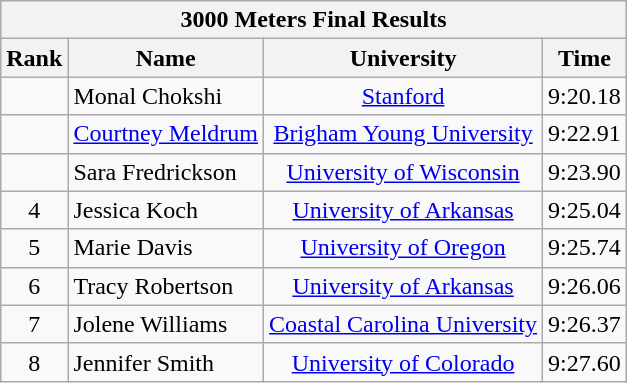<table class="wikitable sortable" style="text-align:center">
<tr>
<th colspan="4">3000 Meters Final Results</th>
</tr>
<tr>
<th>Rank</th>
<th>Name</th>
<th>University</th>
<th>Time</th>
</tr>
<tr>
<td></td>
<td align=left>Monal Chokshi</td>
<td><a href='#'>Stanford</a></td>
<td>9:20.18</td>
</tr>
<tr>
<td></td>
<td align=left><a href='#'>Courtney Meldrum</a></td>
<td><a href='#'>Brigham Young University</a></td>
<td>9:22.91</td>
</tr>
<tr>
<td></td>
<td align=left>Sara Fredrickson</td>
<td><a href='#'>University of Wisconsin</a></td>
<td>9:23.90</td>
</tr>
<tr>
<td>4</td>
<td align=left>Jessica Koch</td>
<td><a href='#'>University of Arkansas</a></td>
<td>9:25.04</td>
</tr>
<tr>
<td>5</td>
<td align=left>Marie Davis</td>
<td><a href='#'>University of Oregon</a></td>
<td>9:25.74</td>
</tr>
<tr>
<td>6</td>
<td align=left>Tracy Robertson</td>
<td><a href='#'>University of Arkansas</a></td>
<td>9:26.06</td>
</tr>
<tr>
<td>7</td>
<td align=left>Jolene Williams</td>
<td><a href='#'>Coastal Carolina University</a></td>
<td>9:26.37</td>
</tr>
<tr>
<td>8</td>
<td align=left>Jennifer Smith</td>
<td><a href='#'>University of Colorado</a></td>
<td>9:27.60</td>
</tr>
</table>
